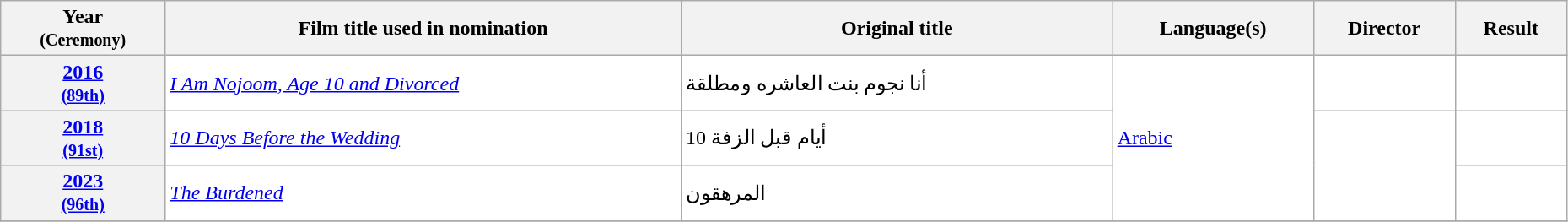<table class="wikitable sortable" width="98%" style="background:#ffffff;">
<tr>
<th>Year<br><small>(Ceremony)</small></th>
<th>Film title used in nomination</th>
<th>Original title</th>
<th>Language(s)</th>
<th>Director</th>
<th>Result</th>
</tr>
<tr>
<th align="center"><a href='#'>2016</a><br><small><a href='#'>(89th)</a></small></th>
<td><em><a href='#'>I Am Nojoom, Age 10 and Divorced</a></em></td>
<td>أنا نجوم بنت العاشره ومطلقة</td>
<td rowspan="3"><a href='#'>Arabic</a></td>
<td></td>
<td></td>
</tr>
<tr>
<th align="center"><a href='#'>2018</a><br><small><a href='#'>(91st)</a></small></th>
<td><em><a href='#'>10 Days Before the Wedding</a></em></td>
<td>10 أيام قبل الزفة</td>
<td rowspan="2"></td>
<td></td>
</tr>
<tr>
<th align="center"><a href='#'>2023</a><br><small><a href='#'>(96th)</a></small></th>
<td><em><a href='#'>The Burdened</a></em></td>
<td>المرهقون</td>
<td></td>
</tr>
<tr>
</tr>
</table>
